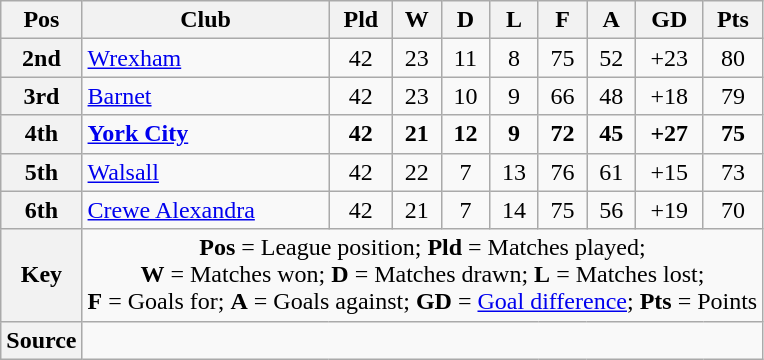<table class=wikitable style="text-align:center">
<tr>
<th scope=col>Pos</th>
<th scope=col>Club</th>
<th scope=col>Pld</th>
<th scope=col>W</th>
<th scope=col>D</th>
<th scope=col>L</th>
<th scope=col>F</th>
<th scope=col>A</th>
<th scope=col>GD</th>
<th scope=col>Pts</th>
</tr>
<tr>
<th scope=row>2nd</th>
<td align=left><a href='#'>Wrexham</a></td>
<td>42</td>
<td>23</td>
<td>11</td>
<td>8</td>
<td>75</td>
<td>52</td>
<td>+23</td>
<td>80</td>
</tr>
<tr>
<th scope=row>3rd</th>
<td align=left><a href='#'>Barnet</a></td>
<td>42</td>
<td>23</td>
<td>10</td>
<td>9</td>
<td>66</td>
<td>48</td>
<td>+18</td>
<td>79</td>
</tr>
<tr style="font-weight:bold">
<th scope=row>4th</th>
<td align=left><a href='#'>York City</a></td>
<td>42</td>
<td>21</td>
<td>12</td>
<td>9</td>
<td>72</td>
<td>45</td>
<td>+27</td>
<td>75</td>
</tr>
<tr>
<th scope=row>5th</th>
<td align=left><a href='#'>Walsall</a></td>
<td>42</td>
<td>22</td>
<td>7</td>
<td>13</td>
<td>76</td>
<td>61</td>
<td>+15</td>
<td>73</td>
</tr>
<tr>
<th scope=row>6th</th>
<td align=left><a href='#'>Crewe Alexandra</a></td>
<td>42</td>
<td>21</td>
<td>7</td>
<td>14</td>
<td>75</td>
<td>56</td>
<td>+19</td>
<td>70</td>
</tr>
<tr>
<th scope=row>Key</th>
<td colspan=9><strong>Pos</strong> = League position; <strong>Pld</strong> = Matches played;<br><strong>W</strong> = Matches won; <strong>D</strong> = Matches drawn; <strong>L</strong> = Matches lost;<br><strong>F</strong> = Goals for; <strong>A</strong> = Goals against; <strong>GD</strong> = <a href='#'>Goal difference</a>; <strong>Pts</strong> = Points</td>
</tr>
<tr>
<th scope=row>Source</th>
<td colspan=9></td>
</tr>
</table>
